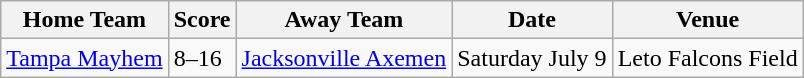<table class="wikitable">
<tr>
<th>Home Team</th>
<th>Score</th>
<th>Away Team</th>
<th>Date</th>
<th>Venue</th>
</tr>
<tr>
<td> <a href='#'>Tampa Mayhem</a></td>
<td>8–16</td>
<td> <a href='#'>Jacksonville Axemen</a></td>
<td>Saturday July 9</td>
<td>Leto Falcons Field</td>
</tr>
</table>
